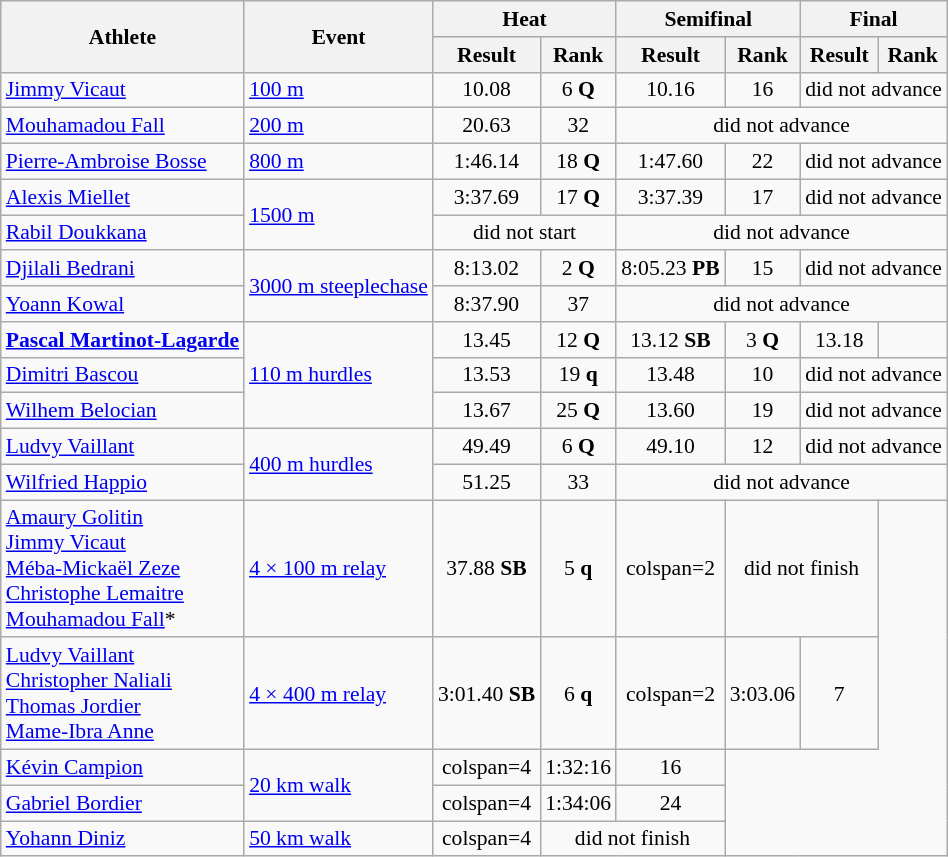<table class="wikitable"  style=font-size:90%>
<tr>
<th rowspan="2">Athlete</th>
<th rowspan="2">Event</th>
<th colspan="2">Heat</th>
<th colspan="2">Semifinal</th>
<th colspan="2">Final</th>
</tr>
<tr>
<th>Result</th>
<th>Rank</th>
<th>Result</th>
<th>Rank</th>
<th>Result</th>
<th>Rank</th>
</tr>
<tr style=text-align:center>
<td style=text-align:left><a href='#'>Jimmy Vicaut</a></td>
<td style=text-align:left><a href='#'>100 m</a></td>
<td>10.08</td>
<td>6 <strong>Q</strong></td>
<td>10.16</td>
<td>16</td>
<td colspan=2>did not advance</td>
</tr>
<tr style=text-align:center>
<td style=text-align:left><a href='#'>Mouhamadou Fall</a></td>
<td style=text-align:left><a href='#'>200 m</a></td>
<td>20.63</td>
<td>32</td>
<td colspan=4>did not advance</td>
</tr>
<tr style=text-align:center>
<td style=text-align:left><a href='#'>Pierre-Ambroise Bosse</a></td>
<td style=text-align:left><a href='#'>800 m</a></td>
<td>1:46.14</td>
<td>18 <strong>Q</strong></td>
<td>1:47.60</td>
<td>22</td>
<td colspan=2>did not advance</td>
</tr>
<tr style=text-align:center>
<td style=text-align:left><a href='#'>Alexis Miellet</a></td>
<td style=text-align:left rowspan=2><a href='#'>1500 m</a></td>
<td>3:37.69</td>
<td>17 <strong>Q</strong></td>
<td>3:37.39</td>
<td>17</td>
<td colspan=2>did not advance</td>
</tr>
<tr style=text-align:center>
<td style=text-align:left><a href='#'>Rabil Doukkana</a></td>
<td colspan=2>did not start</td>
<td colspan=4>did not advance</td>
</tr>
<tr style=text-align:center>
<td style=text-align:left><a href='#'>Djilali Bedrani</a></td>
<td style=text-align:left rowspan=2><a href='#'>3000 m steeplechase</a></td>
<td>8:13.02</td>
<td>2 <strong>Q</strong></td>
<td>8:05.23 <strong>PB</strong></td>
<td>15</td>
<td colspan=2>did not advance</td>
</tr>
<tr style=text-align:center>
<td style=text-align:left><a href='#'>Yoann Kowal</a></td>
<td>8:37.90</td>
<td>37</td>
<td colspan=4>did not advance</td>
</tr>
<tr style=text-align:center>
<td style=text-align:left><strong><a href='#'>Pascal Martinot-Lagarde</a></strong></td>
<td style=text-align:left rowspan=3><a href='#'>110 m hurdles</a></td>
<td>13.45</td>
<td>12 <strong>Q</strong></td>
<td>13.12 <strong>SB</strong></td>
<td>3 <strong>Q</strong></td>
<td>13.18</td>
<td></td>
</tr>
<tr style=text-align:center>
<td style=text-align:left><a href='#'>Dimitri Bascou</a></td>
<td>13.53</td>
<td>19 <strong>q</strong></td>
<td>13.48</td>
<td>10</td>
<td colspan=2>did not advance</td>
</tr>
<tr style=text-align:center>
<td style=text-align:left><a href='#'>Wilhem Belocian</a></td>
<td>13.67</td>
<td>25 <strong>Q</strong></td>
<td>13.60</td>
<td>19</td>
<td colspan=2>did not advance</td>
</tr>
<tr style=text-align:center>
<td style=text-align:left><a href='#'>Ludvy Vaillant</a></td>
<td style=text-align:left rowspan=2><a href='#'>400 m hurdles</a></td>
<td>49.49</td>
<td>6 <strong>Q</strong></td>
<td>49.10</td>
<td>12</td>
<td colspan=2>did not advance</td>
</tr>
<tr style=text-align:center>
<td style=text-align:left><a href='#'>Wilfried Happio</a></td>
<td>51.25</td>
<td>33</td>
<td colspan=4>did not advance</td>
</tr>
<tr style=text-align:center>
<td style=text-align:left><a href='#'>Amaury Golitin</a><br> <a href='#'>Jimmy Vicaut</a><br> <a href='#'>Méba-Mickaël Zeze</a><br> <a href='#'>Christophe Lemaitre</a><br><a href='#'>Mouhamadou Fall</a>*</td>
<td style=text-align:left><a href='#'>4 × 100 m relay</a></td>
<td>37.88 <strong>SB</strong></td>
<td>5 <strong>q</strong></td>
<td>colspan=2</td>
<td colspan=2>did not finish</td>
</tr>
<tr style=text-align:center>
<td style=text-align:left><a href='#'>Ludvy Vaillant</a><br> <a href='#'>Christopher Naliali</a><br> <a href='#'>Thomas Jordier</a><br> <a href='#'>Mame-Ibra Anne</a></td>
<td style=text-align:left><a href='#'>4 × 400 m relay</a></td>
<td>3:01.40 <strong>SB</strong></td>
<td>6 <strong>q</strong></td>
<td>colspan=2</td>
<td>3:03.06</td>
<td>7</td>
</tr>
<tr style=text-align:center>
<td style=text-align:left><a href='#'>Kévin Campion</a></td>
<td style=text-align:left rowspan=2><a href='#'>20 km walk</a></td>
<td>colspan=4</td>
<td>1:32:16</td>
<td>16</td>
</tr>
<tr style=text-align:center>
<td style=text-align:left><a href='#'>Gabriel Bordier</a></td>
<td>colspan=4</td>
<td>1:34:06</td>
<td>24</td>
</tr>
<tr style=text-align:center>
<td style=text-align:left><a href='#'>Yohann Diniz</a></td>
<td style=text-align:left><a href='#'>50 km walk</a></td>
<td>colspan=4</td>
<td colspan=2>did not finish</td>
</tr>
</table>
